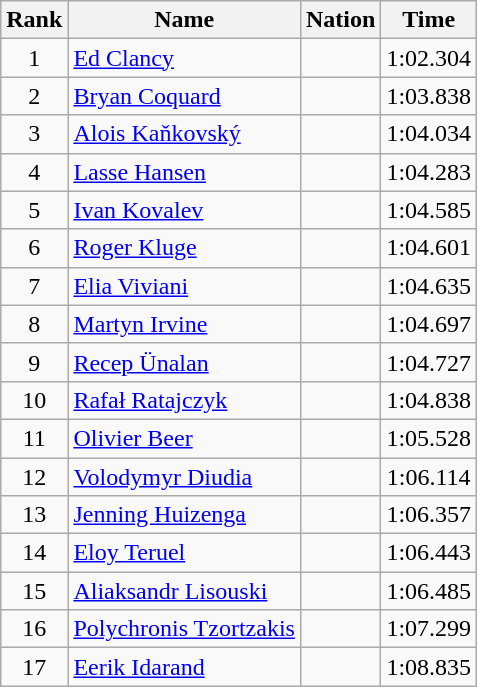<table class="wikitable sortable" style="text-align:center">
<tr>
<th>Rank</th>
<th>Name</th>
<th>Nation</th>
<th>Time</th>
</tr>
<tr>
<td>1</td>
<td align=left><a href='#'>Ed Clancy</a></td>
<td align=left></td>
<td>1:02.304</td>
</tr>
<tr>
<td>2</td>
<td align=left><a href='#'>Bryan Coquard</a></td>
<td align=left></td>
<td>1:03.838</td>
</tr>
<tr>
<td>3</td>
<td align=left><a href='#'>Alois Kaňkovský</a></td>
<td align=left></td>
<td>1:04.034</td>
</tr>
<tr>
<td>4</td>
<td align=left><a href='#'>Lasse Hansen</a></td>
<td align=left></td>
<td>1:04.283</td>
</tr>
<tr>
<td>5</td>
<td align=left><a href='#'>Ivan Kovalev</a></td>
<td align=left></td>
<td>1:04.585</td>
</tr>
<tr>
<td>6</td>
<td align=left><a href='#'>Roger Kluge</a></td>
<td align=left></td>
<td>1:04.601</td>
</tr>
<tr>
<td>7</td>
<td align=left><a href='#'>Elia Viviani</a></td>
<td align=left></td>
<td>1:04.635</td>
</tr>
<tr>
<td>8</td>
<td align=left><a href='#'>Martyn Irvine</a></td>
<td align=left></td>
<td>1:04.697</td>
</tr>
<tr>
<td>9</td>
<td align=left><a href='#'>Recep Ünalan</a></td>
<td align=left></td>
<td>1:04.727</td>
</tr>
<tr>
<td>10</td>
<td align=left><a href='#'>Rafał Ratajczyk</a></td>
<td align=left></td>
<td>1:04.838</td>
</tr>
<tr>
<td>11</td>
<td align=left><a href='#'>Olivier Beer</a></td>
<td align=left></td>
<td>1:05.528</td>
</tr>
<tr>
<td>12</td>
<td align=left><a href='#'>Volodymyr Diudia</a></td>
<td align=left></td>
<td>1:06.114</td>
</tr>
<tr>
<td>13</td>
<td align=left><a href='#'>Jenning Huizenga</a></td>
<td align=left></td>
<td>1:06.357</td>
</tr>
<tr>
<td>14</td>
<td align=left><a href='#'>Eloy Teruel</a></td>
<td align=left></td>
<td>1:06.443</td>
</tr>
<tr>
<td>15</td>
<td align=left><a href='#'>Aliaksandr Lisouski</a></td>
<td align=left></td>
<td>1:06.485</td>
</tr>
<tr>
<td>16</td>
<td align=left><a href='#'>Polychronis Tzortzakis</a></td>
<td align=left></td>
<td>1:07.299</td>
</tr>
<tr>
<td>17</td>
<td align=left><a href='#'>Eerik Idarand</a></td>
<td align=left></td>
<td>1:08.835</td>
</tr>
</table>
